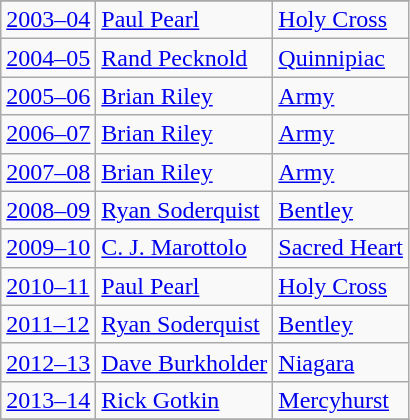<table class="wikitable sortable">
<tr>
</tr>
<tr>
<td><a href='#'>2003–04</a></td>
<td><a href='#'>Paul Pearl</a></td>
<td><a href='#'>Holy Cross</a></td>
</tr>
<tr>
<td><a href='#'>2004–05</a></td>
<td><a href='#'>Rand Pecknold</a></td>
<td><a href='#'>Quinnipiac</a></td>
</tr>
<tr>
<td><a href='#'>2005–06</a></td>
<td><a href='#'>Brian Riley</a></td>
<td><a href='#'>Army</a></td>
</tr>
<tr>
<td><a href='#'>2006–07</a></td>
<td><a href='#'>Brian Riley</a></td>
<td><a href='#'>Army</a></td>
</tr>
<tr>
<td><a href='#'>2007–08</a></td>
<td><a href='#'>Brian Riley</a></td>
<td><a href='#'>Army</a></td>
</tr>
<tr>
<td><a href='#'>2008–09</a></td>
<td><a href='#'>Ryan Soderquist</a></td>
<td><a href='#'>Bentley</a></td>
</tr>
<tr>
<td><a href='#'>2009–10</a></td>
<td><a href='#'>C. J. Marottolo</a></td>
<td><a href='#'>Sacred Heart</a></td>
</tr>
<tr>
<td><a href='#'>2010–11</a></td>
<td><a href='#'>Paul Pearl</a></td>
<td><a href='#'>Holy Cross</a></td>
</tr>
<tr>
<td><a href='#'>2011–12</a></td>
<td><a href='#'>Ryan Soderquist</a></td>
<td><a href='#'>Bentley</a></td>
</tr>
<tr>
<td><a href='#'>2012–13</a></td>
<td><a href='#'>Dave Burkholder</a></td>
<td><a href='#'>Niagara</a></td>
</tr>
<tr>
<td><a href='#'>2013–14</a></td>
<td><a href='#'>Rick Gotkin</a></td>
<td><a href='#'>Mercyhurst</a></td>
</tr>
<tr>
</tr>
</table>
